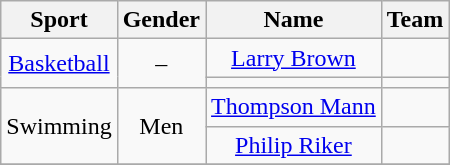<table class="wikitable" style="text-align: center;">
<tr>
<th>Sport</th>
<th>Gender</th>
<th>Name</th>
<th>Team</th>
</tr>
<tr>
<td rowspan="2"><a href='#'>Basketball</a></td>
<td rowspan="2">–</td>
<td><a href='#'>Larry Brown</a></td>
<td></td>
</tr>
<tr>
<td></td>
<td></td>
</tr>
<tr>
<td rowspan="2">Swimming</td>
<td rowspan="2">Men</td>
<td><a href='#'>Thompson Mann</a></td>
<td></td>
</tr>
<tr>
<td><a href='#'>Philip Riker</a></td>
<td></td>
</tr>
<tr>
</tr>
</table>
